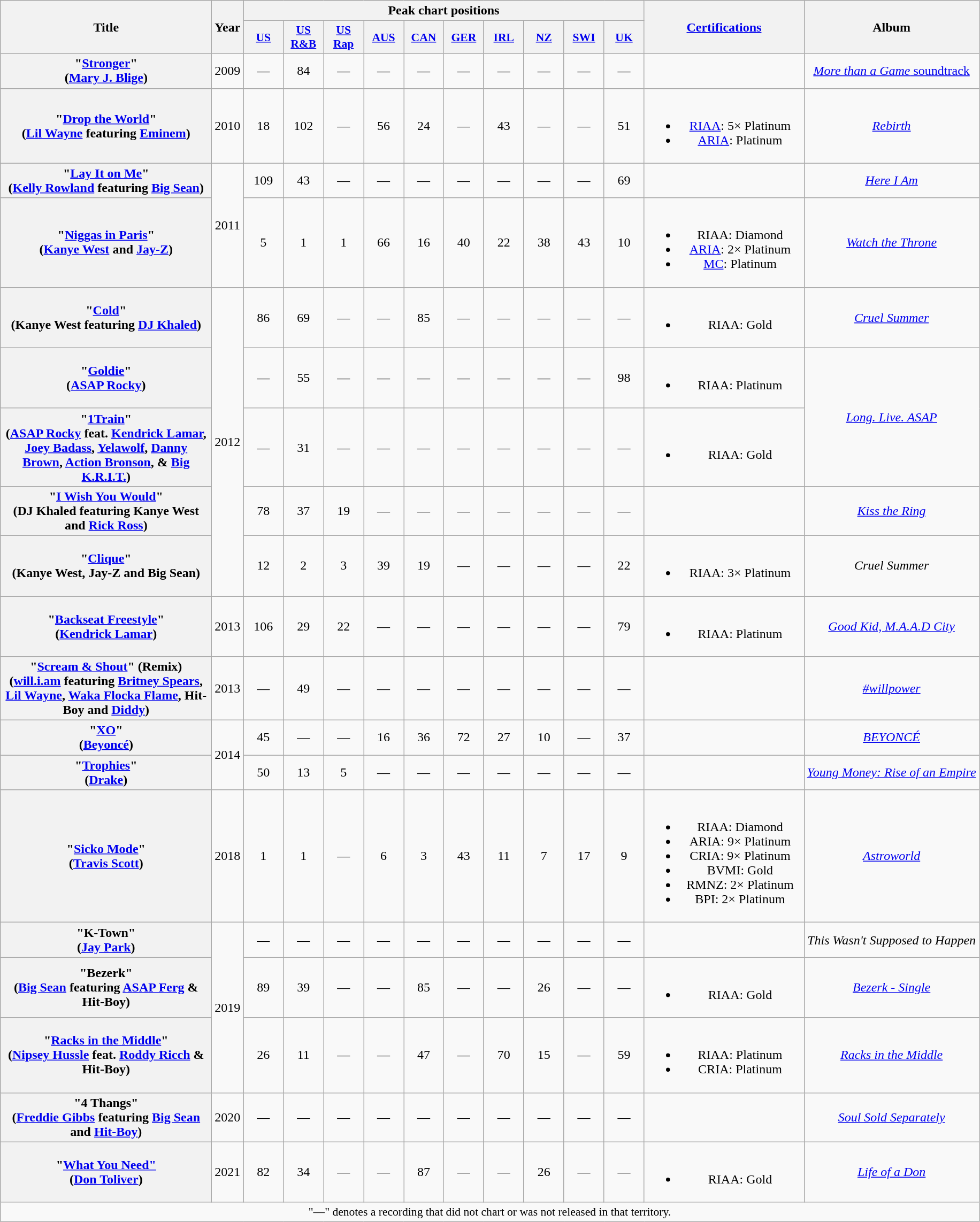<table class="wikitable plainrowheaders" style="text-align:center;">
<tr>
<th scope="col" rowspan="2" style="width:16em;">Title</th>
<th scope="col" rowspan="2">Year</th>
<th scope="col" colspan="10">Peak chart positions</th>
<th scope="col" rowspan="2" style="width:12em;"><a href='#'>Certifications</a></th>
<th scope="col" rowspan="2">Album</th>
</tr>
<tr>
<th scope="col" style="width:3em;font-size:90%;"><a href='#'>US</a><br></th>
<th scope="col" style="width:3em;font-size:90%;"><a href='#'>US<br>R&B</a><br></th>
<th scope="col" style="width:3em;font-size:90%;"><a href='#'>US<br>Rap</a><br></th>
<th scope="col" style="width:3em;font-size:90%;"><a href='#'>AUS</a><br></th>
<th scope="col" style="width:3em;font-size:90%;"><a href='#'>CAN</a><br></th>
<th scope="col" style="width:3em;font-size:90%;"><a href='#'>GER</a><br></th>
<th scope="col" style="width:3em;font-size:90%;"><a href='#'>IRL</a><br></th>
<th scope="col" style="width:3em;font-size:90%;"><a href='#'>NZ</a><br></th>
<th scope="col" style="width:3em;font-size:90%;"><a href='#'>SWI</a><br></th>
<th scope="col" style="width:3em;font-size:90%;"><a href='#'>UK</a><br></th>
</tr>
<tr>
<th scope="row">"<a href='#'>Stronger</a>"<br><span>(<a href='#'>Mary J. Blige</a>)</span></th>
<td>2009</td>
<td>—</td>
<td>84</td>
<td>—</td>
<td>—</td>
<td>—</td>
<td>—</td>
<td>—</td>
<td>—</td>
<td>—</td>
<td>—</td>
<td></td>
<td><a href='#'><em>More than a Game</em> soundtrack</a></td>
</tr>
<tr>
<th scope="row">"<a href='#'>Drop the World</a>"<br><span>(<a href='#'>Lil Wayne</a> featuring <a href='#'>Eminem</a>)</span></th>
<td>2010</td>
<td>18</td>
<td>102</td>
<td>—</td>
<td>56</td>
<td>24</td>
<td>—</td>
<td>43</td>
<td>—</td>
<td>—</td>
<td>51</td>
<td><br><ul><li><a href='#'>RIAA</a>: 5× Platinum</li><li><a href='#'>ARIA</a>: Platinum</li></ul></td>
<td><em><a href='#'>Rebirth</a></em></td>
</tr>
<tr>
<th scope="row">"<a href='#'>Lay It on Me</a>"<br><span>(<a href='#'>Kelly Rowland</a> featuring <a href='#'>Big Sean</a>)</span></th>
<td rowspan="2">2011</td>
<td>109</td>
<td>43</td>
<td>—</td>
<td>—</td>
<td>—</td>
<td>—</td>
<td>—</td>
<td>—</td>
<td>—</td>
<td>69</td>
<td></td>
<td><em><a href='#'>Here I Am</a></em></td>
</tr>
<tr>
<th scope="row">"<a href='#'>Niggas in Paris</a>"<br><span>(<a href='#'>Kanye West</a> and <a href='#'>Jay-Z</a>)</span></th>
<td>5</td>
<td>1</td>
<td>1</td>
<td>66</td>
<td>16</td>
<td>40</td>
<td>22</td>
<td>38</td>
<td>43</td>
<td>10</td>
<td><br><ul><li>RIAA: Diamond</li><li><a href='#'>ARIA</a>: 2× Platinum</li><li><a href='#'>MC</a>: Platinum</li></ul></td>
<td><em><a href='#'>Watch the Throne</a></em></td>
</tr>
<tr>
<th scope="row">"<a href='#'>Cold</a>"<br><span>(Kanye West featuring <a href='#'>DJ Khaled</a>)</span></th>
<td rowspan="5">2012</td>
<td>86</td>
<td>69</td>
<td>—</td>
<td>—</td>
<td>85</td>
<td>—</td>
<td>—</td>
<td>—</td>
<td>—</td>
<td>—</td>
<td><br><ul><li>RIAA: Gold</li></ul></td>
<td><em><a href='#'>Cruel Summer</a></em></td>
</tr>
<tr>
<th scope="row">"<a href='#'>Goldie</a>"<br><span>(<a href='#'>ASAP Rocky</a>)</span></th>
<td>—</td>
<td>55</td>
<td>—</td>
<td>—</td>
<td>—</td>
<td>—</td>
<td>—</td>
<td>—</td>
<td>—</td>
<td>98</td>
<td><br><ul><li>RIAA: Platinum</li></ul></td>
<td rowspan="2"><em><a href='#'>Long. Live. ASAP</a></em></td>
</tr>
<tr>
<th scope="row">"<a href='#'>1Train</a>"<br><span>(<a href='#'>ASAP Rocky</a> feat. <a href='#'>Kendrick Lamar</a>, <a href='#'>Joey Badass</a>, <a href='#'>Yelawolf</a>, <a href='#'>Danny Brown</a>, <a href='#'>Action Bronson</a>, & <a href='#'>Big K.R.I.T.</a>)</span></th>
<td>—</td>
<td>31</td>
<td>—</td>
<td>—</td>
<td>—</td>
<td>—</td>
<td>—</td>
<td>—</td>
<td>—</td>
<td>—</td>
<td><br><ul><li>RIAA: Gold</li></ul></td>
</tr>
<tr>
<th scope="row">"<a href='#'>I Wish You Would</a>"<br><span>(DJ Khaled featuring Kanye West and <a href='#'>Rick Ross</a>)</span></th>
<td>78</td>
<td>37</td>
<td>19</td>
<td>—</td>
<td>—</td>
<td>—</td>
<td>—</td>
<td>—</td>
<td>—</td>
<td>—</td>
<td></td>
<td><em><a href='#'>Kiss the Ring</a></em></td>
</tr>
<tr>
<th scope="row">"<a href='#'>Clique</a>"<br><span>(Kanye West, Jay-Z and Big Sean)</span></th>
<td>12</td>
<td>2</td>
<td>3</td>
<td>39</td>
<td>19</td>
<td>—</td>
<td>—</td>
<td>—</td>
<td>—</td>
<td>22</td>
<td><br><ul><li>RIAA: 3× Platinum</li></ul></td>
<td><em>Cruel Summer</em></td>
</tr>
<tr>
<th scope="row">"<a href='#'>Backseat Freestyle</a>"<br><span>(<a href='#'>Kendrick Lamar</a>)</span></th>
<td>2013</td>
<td>106</td>
<td>29</td>
<td>22</td>
<td>—</td>
<td>—</td>
<td>—</td>
<td>—</td>
<td>—</td>
<td>—</td>
<td>79</td>
<td><br><ul><li>RIAA: Platinum</li></ul></td>
<td><em><a href='#'>Good Kid, M.A.A.D City</a></em></td>
</tr>
<tr>
<th scope="row">"<a href='#'>Scream & Shout</a>" (Remix)<br><span>(<a href='#'>will.i.am</a> featuring <a href='#'>Britney Spears</a>, <a href='#'>Lil Wayne</a>, <a href='#'>Waka Flocka Flame</a>, Hit-Boy and <a href='#'>Diddy</a>)</span></th>
<td>2013</td>
<td>—</td>
<td>49</td>
<td>—</td>
<td>—</td>
<td>—</td>
<td>—</td>
<td>—</td>
<td>—</td>
<td>—</td>
<td>—</td>
<td></td>
<td><em><a href='#'>#willpower</a></em></td>
</tr>
<tr>
<th scope="row">"<a href='#'>XO</a>"<br><span>(<a href='#'>Beyoncé</a>)</span></th>
<td rowspan="2">2014</td>
<td>45</td>
<td>—</td>
<td>—</td>
<td>16</td>
<td>36</td>
<td>72</td>
<td>27</td>
<td>10</td>
<td>—</td>
<td>37</td>
<td></td>
<td><em><a href='#'>BEYONCÉ</a></em></td>
</tr>
<tr>
<th scope="row">"<a href='#'>Trophies</a>"<br><span>(<a href='#'>Drake</a>)</span></th>
<td>50</td>
<td>13</td>
<td>5</td>
<td>—</td>
<td>—</td>
<td>—</td>
<td>—</td>
<td>—</td>
<td>—</td>
<td>—</td>
<td></td>
<td><em><a href='#'>Young Money: Rise of an Empire</a></em></td>
</tr>
<tr>
<th scope="row">"<a href='#'>Sicko Mode</a>"<br><span>(<a href='#'>Travis Scott</a>)</span></th>
<td rowspan="1">2018</td>
<td>1</td>
<td>1</td>
<td>—</td>
<td>6</td>
<td>3</td>
<td>43</td>
<td>11</td>
<td>7</td>
<td>17</td>
<td>9</td>
<td><br><ul><li>RIAA: Diamond</li><li>ARIA: 9× Platinum</li><li>CRIA: 9× Platinum</li><li>BVMI: Gold</li><li>RMNZ: 2× Platinum</li><li>BPI: 2× Platinum</li></ul></td>
<td><em><a href='#'>Astroworld</a></em></td>
</tr>
<tr>
<th scope="row">"K-Town"<br><span>(<a href='#'>Jay Park</a>)</span></th>
<td rowspan="3">2019</td>
<td>—</td>
<td>—</td>
<td>—</td>
<td>—</td>
<td>—</td>
<td>—</td>
<td>—</td>
<td>—</td>
<td>—</td>
<td>—</td>
<td></td>
<td><em>This Wasn't Supposed to Happen</em></td>
</tr>
<tr>
<th scope="row">"Bezerk"<br><span>(<a href='#'>Big Sean</a> featuring <a href='#'>ASAP Ferg</a> & Hit-Boy)</span></th>
<td>89</td>
<td>39</td>
<td>—</td>
<td>—</td>
<td>85</td>
<td>—</td>
<td>—</td>
<td>26</td>
<td>—</td>
<td>—</td>
<td><br><ul><li>RIAA: Gold</li></ul></td>
<td><em><a href='#'>Bezerk - Single</a></em></td>
</tr>
<tr>
<th scope="row">"<a href='#'>Racks in the Middle</a>"<br><span>(<a href='#'>Nipsey Hussle</a> feat. <a href='#'>Roddy Ricch</a> & Hit-Boy)</span></th>
<td>26</td>
<td>11</td>
<td>—</td>
<td>—</td>
<td>47</td>
<td>—</td>
<td>70</td>
<td>15</td>
<td>—</td>
<td>59</td>
<td><br><ul><li>RIAA: Platinum</li><li>CRIA: Platinum</li></ul></td>
<td><em><a href='#'>Racks in the Middle</a></em></td>
</tr>
<tr>
<th scope="row">"4 Thangs"<br><span>(<a href='#'>Freddie Gibbs</a> featuring <a href='#'>Big Sean</a> and <a href='#'>Hit-Boy</a>)</span></th>
<td>2020</td>
<td>—</td>
<td>—</td>
<td>—</td>
<td>—</td>
<td>—</td>
<td>—</td>
<td>—</td>
<td>—</td>
<td>—</td>
<td>—</td>
<td></td>
<td><em><a href='#'>Soul Sold Separately</a></em></td>
</tr>
<tr>
<th scope="row">"<a href='#'>What You Need"</a><br><span>(<a href='#'>Don Toliver</a>)</span></th>
<td>2021</td>
<td>82</td>
<td>34</td>
<td>—</td>
<td>—</td>
<td>87</td>
<td>—</td>
<td>—</td>
<td>26</td>
<td>—</td>
<td>—</td>
<td><br><ul><li>RIAA: Gold</li></ul></td>
<td><em><a href='#'>Life of a Don</a></em></td>
</tr>
<tr>
<td colspan="14" style="font-size:90%">"—" denotes a recording that did not chart or was not released in that territory.</td>
</tr>
</table>
